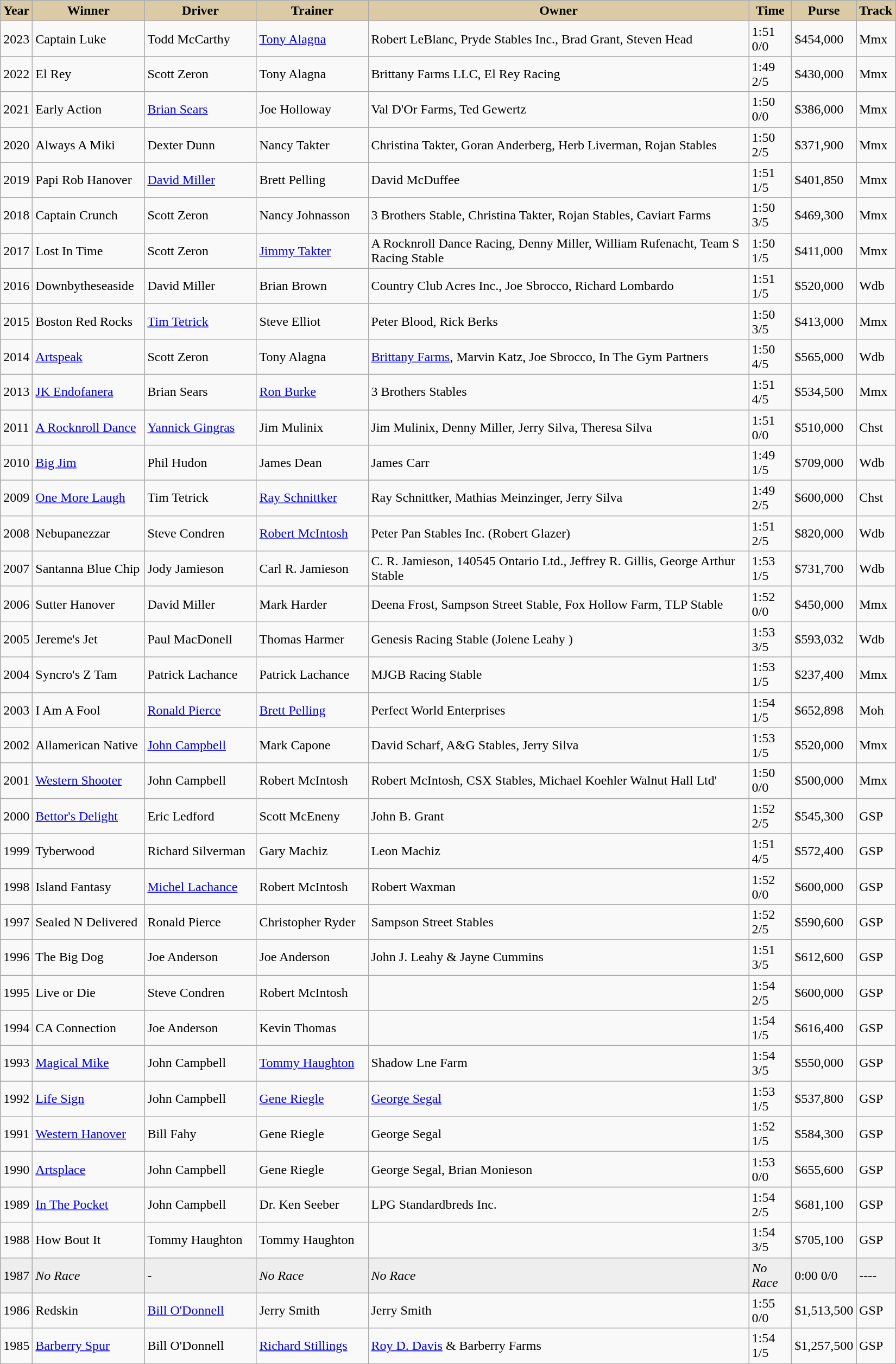<table class="wikitable sortable">
<tr>
<th style="background-color:#DACAA5; width:25px">Year<br></th>
<th style="background-color:#DACAA5; width:130px">Winner<br></th>
<th style="background-color:#DACAA5; width:130px">Driver<br></th>
<th style="background-color:#DACAA5; width:130px">Trainer<br></th>
<th style="background-color:#DACAA5; width:460px">Owner<br></th>
<th style="background-color:#DACAA5; width:45px">Time <br></th>
<th style="background-color:#DACAA5; width:45px">Purse<br></th>
<th style="background-color:#DACAA5; width:35px">Track<br></th>
</tr>
<tr>
<td>2023</td>
<td>Captain Luke</td>
<td>Todd McCarthy</td>
<td><a href='#'>Tony Alagna</a></td>
<td>Robert LeBlanc, Pryde Stables Inc., Brad Grant, Steven Head</td>
<td>1:51 0/0</td>
<td>$454,000</td>
<td>Mmx</td>
</tr>
<tr>
<td>2022</td>
<td>El Rey</td>
<td>Scott Zeron</td>
<td>Tony Alagna</td>
<td>Brittany Farms LLC, El Rey Racing</td>
<td>1:49 2/5</td>
<td>$430,000</td>
<td>Mmx</td>
</tr>
<tr>
<td>2021</td>
<td>Early Action</td>
<td><a href='#'>Brian Sears</a></td>
<td>Joe Holloway</td>
<td>Val D'Or Farms, Ted Gewertz</td>
<td>1:50 0/0</td>
<td>$386,000</td>
<td>Mmx</td>
</tr>
<tr>
<td>2020</td>
<td>Always A Miki</td>
<td>Dexter Dunn</td>
<td>Nancy Takter</td>
<td>Christina Takter, Goran Anderberg, Herb Liverman, Rojan Stables</td>
<td>1:50 2/5</td>
<td>$371,900</td>
<td>Mmx</td>
</tr>
<tr>
<td>2019</td>
<td>Papi Rob Hanover</td>
<td><a href='#'>David Miller</a></td>
<td>Brett Pelling</td>
<td>David McDuffee</td>
<td>1:51 1/5</td>
<td>$401,850</td>
<td>Mmx</td>
</tr>
<tr>
<td>2018</td>
<td>Captain Crunch</td>
<td>Scott Zeron</td>
<td>Nancy Johnasson</td>
<td>3 Brothers Stable, Christina Takter, Rojan Stables, Caviart Farms</td>
<td>1:50 3/5</td>
<td>$469,300</td>
<td>Mmx</td>
</tr>
<tr>
<td>2017</td>
<td>Lost In Time</td>
<td>Scott Zeron</td>
<td><a href='#'>Jimmy Takter</a></td>
<td>A Rocknroll Dance Racing, Denny Miller, William Rufenacht, Team S Racing Stable</td>
<td>1:50 1/5</td>
<td>$411,000</td>
<td>Mmx</td>
</tr>
<tr>
<td>2016</td>
<td>Downbytheseaside</td>
<td>David Miller</td>
<td>Brian Brown</td>
<td>Country Club Acres Inc., Joe Sbrocco, Richard Lombardo</td>
<td>1:51 1/5</td>
<td>$520,000</td>
<td>Wdb</td>
</tr>
<tr>
<td>2015</td>
<td>Boston Red Rocks</td>
<td><a href='#'>Tim Tetrick</a></td>
<td>Steve Elliot</td>
<td>Peter Blood, Rick Berks</td>
<td>1:50 3/5</td>
<td>$413,000</td>
<td>Mmx</td>
</tr>
<tr>
<td>2014</td>
<td><a href='#'>Artspeak</a></td>
<td>Scott Zeron</td>
<td>Tony Alagna</td>
<td><a href='#'>Brittany Farms</a>, Marvin Katz, Joe Sbrocco, In The Gym Partners</td>
<td>1:50 4/5</td>
<td>$565,000</td>
<td>Wdb</td>
</tr>
<tr>
<td>2013</td>
<td><a href='#'>JK Endofanera</a></td>
<td>Brian Sears</td>
<td><a href='#'>Ron Burke</a></td>
<td>3 Brothers Stables</td>
<td>1:51 4/5</td>
<td>$534,500</td>
<td>Mmx</td>
</tr>
<tr>
<td>2011</td>
<td><a href='#'>A Rocknroll Dance</a></td>
<td><a href='#'>Yannick Gingras</a></td>
<td>Jim Mulinix</td>
<td>Jim Mulinix, Denny Miller, Jerry Silva, Theresa Silva</td>
<td>1:51 0/0</td>
<td>$510,000</td>
<td>Chst</td>
</tr>
<tr>
<td>2010</td>
<td><a href='#'>Big Jim</a></td>
<td>Phil Hudon</td>
<td>James Dean</td>
<td>James Carr</td>
<td>1:49 1/5</td>
<td>$709,000</td>
<td>Wdb</td>
</tr>
<tr>
<td>2009</td>
<td><a href='#'>One More Laugh</a></td>
<td>Tim Tetrick</td>
<td><a href='#'>Ray Schnittker</a></td>
<td>Ray Schnittker, Mathias Meinzinger, Jerry Silva</td>
<td>1:49 2/5</td>
<td>$600,000</td>
<td>Chst</td>
</tr>
<tr>
<td>2008</td>
<td>Nebupanezzar</td>
<td>Steve Condren</td>
<td><a href='#'>Robert McIntosh</a></td>
<td>Peter Pan Stables Inc. (Robert Glazer)</td>
<td>1:51 2/5</td>
<td>$820,000</td>
<td>Wdb</td>
</tr>
<tr>
<td>2007</td>
<td>Santanna Blue Chip</td>
<td>Jody Jamieson</td>
<td>Carl R. Jamieson</td>
<td>C. R. Jamieson, 140545 Ontario Ltd., Jeffrey R. Gillis, George Arthur Stable</td>
<td>1:53 1/5</td>
<td>$731,700</td>
<td>Wdb</td>
</tr>
<tr>
<td>2006</td>
<td>Sutter Hanover</td>
<td>David Miller</td>
<td>Mark Harder</td>
<td>Deena Frost, Sampson Street Stable, Fox Hollow Farm, TLP Stable</td>
<td>1:52 0/0</td>
<td>$450,000</td>
<td>Mmx</td>
</tr>
<tr>
<td>2005</td>
<td>Jereme's Jet</td>
<td>Paul MacDonell</td>
<td>Thomas Harmer</td>
<td>Genesis Racing Stable (Jolene Leahy )</td>
<td>1:53 3/5</td>
<td>$593,032</td>
<td>Wdb</td>
</tr>
<tr>
<td>2004</td>
<td>Syncro's Z Tam</td>
<td>Patrick Lachance</td>
<td>Patrick Lachance</td>
<td>MJGB Racing Stable</td>
<td>1:53 1/5</td>
<td>$237,400</td>
<td>Mmx</td>
</tr>
<tr>
<td>2003</td>
<td>I Am A Fool</td>
<td><a href='#'>Ronald Pierce</a></td>
<td><a href='#'>Brett Pelling</a></td>
<td>Perfect World Enterprises</td>
<td>1:54 1/5</td>
<td>$652,898</td>
<td>Moh</td>
</tr>
<tr>
<td>2002</td>
<td>Allamerican Native</td>
<td><a href='#'>John Campbell</a></td>
<td>Mark Capone</td>
<td>David Scharf, A&G Stables, Jerry Silva</td>
<td>1:53 1/5</td>
<td>$520,000</td>
<td>Mmx</td>
</tr>
<tr>
<td>2001</td>
<td><a href='#'>Western Shooter</a></td>
<td>John Campbell</td>
<td>Robert McIntosh</td>
<td>Robert McIntosh, CSX Stables, Michael Koehler Walnut Hall Ltd'</td>
<td>1:50 0/0</td>
<td>$500,000</td>
<td>Mmx</td>
</tr>
<tr>
<td>2000</td>
<td><a href='#'>Bettor's Delight</a></td>
<td>Eric Ledford</td>
<td>Scott McEneny</td>
<td>John B. Grant</td>
<td>1:52 2/5</td>
<td>$545,300</td>
<td>GSP</td>
</tr>
<tr>
<td>1999</td>
<td>Tyberwood</td>
<td>Richard Silverman</td>
<td>Gary Machiz</td>
<td>Leon Machiz</td>
<td>1:51 4/5</td>
<td>$572,400</td>
<td>GSP</td>
</tr>
<tr>
<td>1998</td>
<td>Island Fantasy</td>
<td><a href='#'>Michel Lachance</a></td>
<td>Robert McIntosh</td>
<td>Robert Waxman</td>
<td>1:52 0/0</td>
<td>$600,000</td>
<td>GSP</td>
</tr>
<tr>
<td>1997</td>
<td>Sealed N Delivered</td>
<td>Ronald Pierce</td>
<td>Christopher Ryder</td>
<td>Sampson Street Stables</td>
<td>1:52 2/5</td>
<td>$590,600</td>
<td>GSP</td>
</tr>
<tr>
<td>1996</td>
<td>The Big Dog</td>
<td>Joe Anderson</td>
<td>Joe Anderson</td>
<td>John J. Leahy & Jayne Cummins</td>
<td>1:51 3/5</td>
<td>$612,600</td>
<td>GSP</td>
</tr>
<tr>
<td>1995</td>
<td>Live or Die</td>
<td>Steve Condren</td>
<td>Robert McIntosh</td>
<td></td>
<td>1:54 2/5</td>
<td>$600,000</td>
<td>GSP</td>
</tr>
<tr>
<td>1994</td>
<td>CA Connection</td>
<td>Joe Anderson</td>
<td>Kevin Thomas</td>
<td></td>
<td>1:54 1/5</td>
<td>$616,400</td>
<td>GSP</td>
</tr>
<tr>
<td>1993</td>
<td><a href='#'>Magical Mike</a></td>
<td>John Campbell</td>
<td><a href='#'>Tommy Haughton</a></td>
<td>Shadow Lne Farm</td>
<td>1:54 3/5</td>
<td>$550,000</td>
<td>GSP</td>
</tr>
<tr>
<td>1992</td>
<td><a href='#'>Life Sign</a></td>
<td>John Campbell</td>
<td><a href='#'>Gene Riegle</a></td>
<td><a href='#'>George Segal</a></td>
<td>1:53 1/5</td>
<td>$537,800</td>
<td>GSP</td>
</tr>
<tr>
<td>1991</td>
<td><a href='#'>Western Hanover</a></td>
<td>Bill Fahy</td>
<td>Gene Riegle</td>
<td>George Segal</td>
<td>1:52 1/5</td>
<td>$584,300</td>
<td>GSP</td>
</tr>
<tr>
<td>1990</td>
<td><a href='#'>Artsplace</a></td>
<td>John Campbell</td>
<td>Gene Riegle</td>
<td>George Segal, Brian Monieson</td>
<td>1:53 0/0</td>
<td>$655,600</td>
<td>GSP</td>
</tr>
<tr>
<td>1989</td>
<td><a href='#'>In The Pocket</a></td>
<td>John Campbell</td>
<td>Dr. Ken Seeber</td>
<td>LPG Standardbreds Inc.</td>
<td>1:54 2/5</td>
<td>$681,100</td>
<td>GSP</td>
</tr>
<tr>
<td>1988</td>
<td>How Bout It</td>
<td>Tommy Haughton</td>
<td>Tommy Haughton</td>
<td></td>
<td>1:54 3/5</td>
<td>$705,100</td>
<td>GSP</td>
</tr>
<tr bgcolor="#eeeeee">
<td align=left>1987</td>
<td><em>No Race</em></td>
<td align=left>-</td>
<td><em>No Race</em></td>
<td><em>No Race</em></td>
<td><em>No Race</em></td>
<td align=left>0:00 0/0</td>
<td align=left>----</td>
</tr>
<tr>
<td>1986</td>
<td>Redskin</td>
<td><a href='#'>Bill O'Donnell</a></td>
<td>Jerry Smith</td>
<td>Jerry Smith</td>
<td>1:55 0/0</td>
<td>$1,513,500</td>
<td>GSP</td>
</tr>
<tr>
<td>1985</td>
<td><a href='#'>Barberry Spur</a></td>
<td>Bill O'Donnell</td>
<td><a href='#'>Richard Stillings</a></td>
<td><a href='#'>Roy D. Davis</a> & Barberry Farms</td>
<td>1:54 1/5</td>
<td>$1,257,500</td>
<td>GSP</td>
</tr>
<tr>
</tr>
</table>
